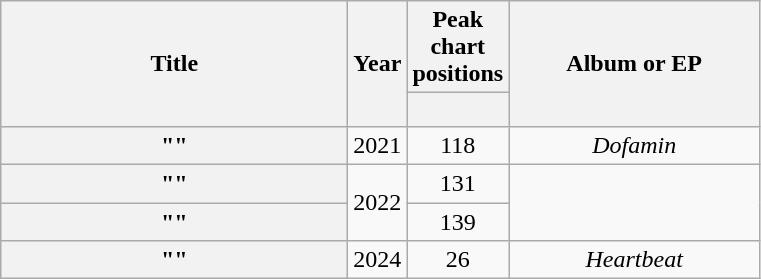<table class="wikitable plainrowheaders" style="text-align:center;">
<tr>
<th rowspan="2" style="width:14em;">Title</th>
<th rowspan="2" style="width:1em;">Year</th>
<th>Peak chart positions</th>
<th rowspan="2" scope="col" style="width:10em;">Album or EP</th>
</tr>
<tr>
<th scope="col" style="width:2.5em;font-size:85%;"><a href='#'></a><br></th>
</tr>
<tr>
<th scope="row">""</th>
<td>2021</td>
<td>118</td>
<td><em>Dofamin</em></td>
</tr>
<tr>
<th scope="row">""</th>
<td rowspan="2">2022</td>
<td>131</td>
<td rowspan="2"><em></em></td>
</tr>
<tr>
<th scope="row">""</th>
<td>139</td>
</tr>
<tr>
<th scope="row">""</th>
<td>2024</td>
<td>26</td>
<td><em>Heartbeat</em></td>
</tr>
</table>
